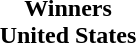<table cellspacing=0 width=100%>
<tr>
<td align=center></td>
</tr>
<tr>
<td align=center><strong>Winners<br>United States</strong></td>
</tr>
</table>
